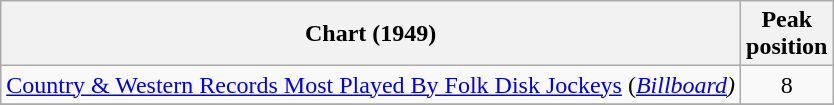<table class="wikitable sortable">
<tr>
<th align="left">Chart (1949)</th>
<th align="center">Peak<br>position</th>
</tr>
<tr>
<td align="left"><a href='#'>Country & Western Records Most Played By Folk Disk Jockeys</a> (<em><a href='#'>Billboard</a>)</em></td>
<td align="center">8</td>
</tr>
<tr>
</tr>
</table>
